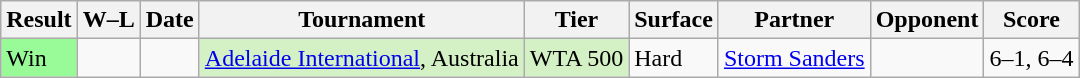<table class="sortable wikitable">
<tr>
<th>Result</th>
<th class="unsortable">W–L</th>
<th>Date</th>
<th>Tournament</th>
<th>Tier</th>
<th>Surface</th>
<th>Partner</th>
<th>Opponent</th>
<th class="unsortable">Score</th>
</tr>
<tr>
<td style="background:#98fb98">Win</td>
<td></td>
<td><a href='#'></a></td>
<td style="background:#D4F1C5"><a href='#'>Adelaide International</a>, Australia</td>
<td style="background:#D4F1C5">WTA 500</td>
<td>Hard</td>
<td> <a href='#'>Storm Sanders</a></td>
<td></td>
<td>6–1, 6–4</td>
</tr>
</table>
